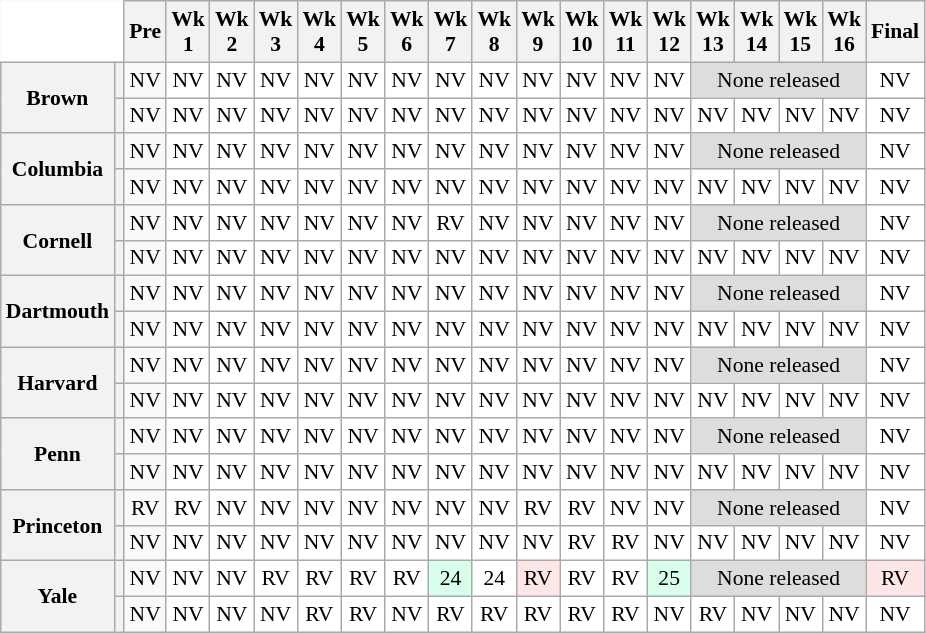<table class="wikitable" style="white-space:nowrap;font-size:90%;text-align:center;">
<tr>
<th colspan=2 style="background:white; border-top-style:hidden; border-left-style:hidden;"> </th>
<th>Pre</th>
<th>Wk<br> 1</th>
<th>Wk<br>2</th>
<th>Wk<br>3</th>
<th>Wk<br>4</th>
<th>Wk<br>5</th>
<th>Wk<br>6</th>
<th>Wk<br>7</th>
<th>Wk<br>8</th>
<th>Wk<br>9</th>
<th>Wk<br>10</th>
<th>Wk<br>11</th>
<th>Wk<br>12</th>
<th>Wk<br>13</th>
<th>Wk<br>14</th>
<th>Wk<br>15</th>
<th>Wk<br>16</th>
<th>Final</th>
</tr>
<tr>
<th rowspan=2 style=>Brown</th>
<th></th>
<td>NV</td>
<td style="background:#FFF;">NV</td>
<td style="background:#FFF;">NV</td>
<td style="background:#FFF;">NV</td>
<td style="background:#FFF;">NV</td>
<td style="background:#FFF;">NV</td>
<td style="background:#FFF;">NV</td>
<td style="background:#FFF;">NV</td>
<td style="background:#FFF;">NV</td>
<td style="background:#FFF;">NV</td>
<td style="background:#FFF;">NV</td>
<td style="background:#FFF;">NV</td>
<td style="background:#FFF;">NV</td>
<td colspan="4" style="background:#DDD;">None released</td>
<td style="background:#FFF;">NV</td>
</tr>
<tr>
<th></th>
<td>NV</td>
<td style="background:#FFF;">NV</td>
<td style="background:#FFF;">NV</td>
<td style="background:#FFF;">NV</td>
<td style="background:#FFF;">NV</td>
<td style="background:#FFF;">NV</td>
<td style="background:#FFF;">NV</td>
<td style="background:#FFF;">NV</td>
<td style="background:#FFF;">NV</td>
<td style="background:#FFF;">NV</td>
<td style="background:#FFF;">NV</td>
<td style="background:#FFF;">NV</td>
<td style="background:#FFF;">NV</td>
<td style="background:#FFF;">NV</td>
<td style="background:#FFF;">NV</td>
<td style="background:#FFF;">NV</td>
<td style="background:#FFF;">NV</td>
<td style="background:#FFF;">NV</td>
</tr>
<tr>
<th rowspan=2 style=>Columbia</th>
<th></th>
<td>NV</td>
<td style="background:#FFF;">NV</td>
<td style="background:#FFF;">NV</td>
<td style="background:#FFF;">NV</td>
<td style="background:#FFF;">NV</td>
<td style="background:#FFF;">NV</td>
<td style="background:#FFF;">NV</td>
<td style="background:#FFF;">NV</td>
<td style="background:#FFF;">NV</td>
<td style="background:#FFF;">NV</td>
<td style="background:#FFF;">NV</td>
<td style="background:#FFF;">NV</td>
<td style="background:#FFF;">NV</td>
<td colspan="4" style="background:#DDD;">None released</td>
<td style="background:#FFF;">NV</td>
</tr>
<tr>
<th></th>
<td>NV</td>
<td style="background:#FFF;">NV</td>
<td style="background:#FFF;">NV</td>
<td style="background:#FFF;">NV</td>
<td style="background:#FFF;">NV</td>
<td style="background:#FFF;">NV</td>
<td style="background:#FFF;">NV</td>
<td style="background:#FFF;">NV</td>
<td style="background:#FFF;">NV</td>
<td style="background:#FFF;">NV</td>
<td style="background:#FFF;">NV</td>
<td style="background:#FFF;">NV</td>
<td style="background:#FFF;">NV</td>
<td style="background:#FFF;">NV</td>
<td style="background:#FFF;">NV</td>
<td style="background:#FFF;">NV</td>
<td style="background:#FFF;">NV</td>
<td style="background:#FFF;">NV</td>
</tr>
<tr>
<th rowspan=2 style=>Cornell</th>
<th></th>
<td>NV</td>
<td style="background:#FFF;">NV</td>
<td style="background:#FFF;">NV</td>
<td style="background:#FFF;">NV</td>
<td style="background:#FFF;">NV</td>
<td style="background:#FFF;">NV</td>
<td style="background:#FFF;">NV</td>
<td style="background:#FFF;">RV</td>
<td style="background:#FFF;">NV</td>
<td style="background:#FFF;">NV</td>
<td style="background:#FFF;">NV</td>
<td style="background:#FFF;">NV</td>
<td style="background:#FFF;">NV</td>
<td colspan="4" style="background:#DDD;">None released</td>
<td style="background:#FFF;">NV</td>
</tr>
<tr>
<th></th>
<td>NV</td>
<td style="background:#FFF;">NV</td>
<td style="background:#FFF;">NV</td>
<td style="background:#FFF;">NV</td>
<td style="background:#FFF;">NV</td>
<td style="background:#FFF;">NV</td>
<td style="background:#FFF;">NV</td>
<td style="background:#FFF;">NV</td>
<td style="background:#FFF;">NV</td>
<td style="background:#FFF;">NV</td>
<td style="background:#FFF;">NV</td>
<td style="background:#FFF;">NV</td>
<td style="background:#FFF;">NV</td>
<td style="background:#FFF;">NV</td>
<td style="background:#FFF;">NV</td>
<td style="background:#FFF;">NV</td>
<td style="background:#FFF;">NV</td>
<td style="background:#FFF;">NV</td>
</tr>
<tr>
<th rowspan=2 style=>Dartmouth</th>
<th></th>
<td>NV</td>
<td style="background:#FFF;">NV</td>
<td style="background:#FFF;">NV</td>
<td style="background:#FFF;">NV</td>
<td style="background:#FFF;">NV</td>
<td style="background:#FFF;">NV</td>
<td style="background:#FFF;">NV</td>
<td style="background:#FFF;">NV</td>
<td style="background:#FFF;">NV</td>
<td style="background:#FFF;">NV</td>
<td style="background:#FFF;">NV</td>
<td style="background:#FFF;">NV</td>
<td style="background:#FFF;">NV</td>
<td colspan="4" style="background:#DDD;">None released</td>
<td style="background:#FFF;">NV</td>
</tr>
<tr>
<th></th>
<td>NV</td>
<td style="background:#FFF;">NV</td>
<td style="background:#FFF;">NV</td>
<td style="background:#FFF;">NV</td>
<td style="background:#FFF;">NV</td>
<td style="background:#FFF;">NV</td>
<td style="background:#FFF;">NV</td>
<td style="background:#FFF;">NV</td>
<td style="background:#FFF;">NV</td>
<td style="background:#FFF;">NV</td>
<td style="background:#FFF;">NV</td>
<td style="background:#FFF;">NV</td>
<td style="background:#FFF;">NV</td>
<td style="background:#FFF;">NV</td>
<td style="background:#FFF;">NV</td>
<td style="background:#FFF;">NV</td>
<td style="background:#FFF;">NV</td>
<td style="background:#FFF;">NV</td>
</tr>
<tr>
<th rowspan=2 style=>Harvard</th>
<th></th>
<td>NV</td>
<td style="background:#FFF;">NV</td>
<td style="background:#FFF;">NV</td>
<td style="background:#FFF;">NV</td>
<td style="background:#FFF;">NV</td>
<td style="background:#FFF;">NV</td>
<td style="background:#FFF;">NV</td>
<td style="background:#FFF;">NV</td>
<td style="background:#FFF;">NV</td>
<td style="background:#FFF;">NV</td>
<td style="background:#FFF;">NV</td>
<td style="background:#FFF;">NV</td>
<td style="background:#FFF;">NV</td>
<td colspan="4" style="background:#DDD;">None released</td>
<td style="background:#FFF;">NV</td>
</tr>
<tr>
<th></th>
<td>NV</td>
<td style="background:#FFF;">NV</td>
<td style="background:#FFF;">NV</td>
<td style="background:#FFF;">NV</td>
<td style="background:#FFF;">NV</td>
<td style="background:#FFF;">NV</td>
<td style="background:#FFF;">NV</td>
<td style="background:#FFF;">NV</td>
<td style="background:#FFF;">NV</td>
<td style="background:#FFF;">NV</td>
<td style="background:#FFF;">NV</td>
<td style="background:#FFF;">NV</td>
<td style="background:#FFF;">NV</td>
<td style="background:#FFF;">NV</td>
<td style="background:#FFF;">NV</td>
<td style="background:#FFF;">NV</td>
<td style="background:#FFF;">NV</td>
<td style="background:#FFF;">NV</td>
</tr>
<tr>
<th rowspan=2 style=>Penn</th>
<th></th>
<td>NV</td>
<td style="background:#FFF;">NV</td>
<td style="background:#FFF;">NV</td>
<td style="background:#FFF;">NV</td>
<td style="background:#FFF;">NV</td>
<td style="background:#FFF;">NV</td>
<td style="background:#FFF;">NV</td>
<td style="background:#FFF;">NV</td>
<td style="background:#FFF;">NV</td>
<td style="background:#FFF;">NV</td>
<td style="background:#FFF;">NV</td>
<td style="background:#FFF;">NV</td>
<td style="background:#FFF;">NV</td>
<td colspan="4" style="background:#DDD;">None released</td>
<td style="background:#FFF;">NV</td>
</tr>
<tr>
<th></th>
<td>NV</td>
<td style="background:#FFF;">NV</td>
<td style="background:#FFF;">NV</td>
<td style="background:#FFF;">NV</td>
<td style="background:#FFF;">NV</td>
<td style="background:#FFF;">NV</td>
<td style="background:#FFF;">NV</td>
<td style="background:#FFF;">NV</td>
<td style="background:#FFF;">NV</td>
<td style="background:#FFF;">NV</td>
<td style="background:#FFF;">NV</td>
<td style="background:#FFF;">NV</td>
<td style="background:#FFF;">NV</td>
<td style="background:#FFF;">NV</td>
<td style="background:#FFF;">NV</td>
<td style="background:#FFF;">NV</td>
<td style="background:#FFF;">NV</td>
<td style="background:#FFF;">NV</td>
</tr>
<tr>
<th rowspan=2 style=>Princeton</th>
<th></th>
<td>RV</td>
<td style="background:#FFF;">RV</td>
<td style="background:#FFF;">NV</td>
<td style="background:#FFF;">NV</td>
<td style="background:#FFF;">NV</td>
<td style="background:#FFF;">NV</td>
<td style="background:#FFF;">NV</td>
<td style="background:#FFF;">NV</td>
<td style="background:#FFF;">NV</td>
<td style="background:#FFF;">RV</td>
<td style="background:#FFF;">RV</td>
<td style="background:#FFF;">NV</td>
<td style="background:#FFF;">NV</td>
<td colspan="4" style="background:#DDD;">None released</td>
<td style="background:#FFF;">NV</td>
</tr>
<tr>
<th></th>
<td>NV</td>
<td style="background:#FFF;">NV</td>
<td style="background:#FFF;">NV</td>
<td style="background:#FFF;">NV</td>
<td style="background:#FFF;">NV</td>
<td style="background:#FFF;">NV</td>
<td style="background:#FFF;">NV</td>
<td style="background:#FFF;">NV</td>
<td style="background:#FFF;">NV</td>
<td style="background:#FFF;">NV</td>
<td style="background:#FFF;">RV</td>
<td style="background:#FFF;">RV</td>
<td style="background:#FFF;">NV</td>
<td style="background:#FFF;">NV</td>
<td style="background:#FFF;">NV</td>
<td style="background:#FFF;">NV</td>
<td style="background:#FFF;">NV</td>
<td style="background:#FFF;">NV</td>
</tr>
<tr>
<th rowspan=2 style=>Yale</th>
<th></th>
<td>NV</td>
<td style="background:#FFF;">NV</td>
<td style="background:#FFF;">NV</td>
<td style="background:#FFF;">RV</td>
<td style="background:#FFF;">RV</td>
<td style="background:#FFF;">RV</td>
<td style="background:#FFF;">RV</td>
<td style="background:#d8ffeb;">24</td>
<td style="background:#FFF;">24</td>
<td style="background:#ffe6e6;">RV</td>
<td style="background:#FFF;">RV</td>
<td style="background:#FFF;">RV</td>
<td style="background:#d8ffeb;">25</td>
<td colspan="4" style="background:#DDD;">None released</td>
<td style="background:#ffe6e6;">RV</td>
</tr>
<tr>
<th></th>
<td>NV</td>
<td style="background:#FFF;">NV</td>
<td style="background:#FFF;">NV</td>
<td style="background:#FFF;">NV</td>
<td style="background:#FFF;">RV</td>
<td style="background:#FFF;">RV</td>
<td style="background:#FFF;">NV</td>
<td style="background:#FFF;">RV</td>
<td style="background:#FFF;">RV</td>
<td style="background:#FFF;">RV</td>
<td style="background:#FFF;">RV</td>
<td style="background:#FFF;">RV</td>
<td style="background:#FFF;">NV</td>
<td style="background:#FFF;">RV</td>
<td style="background:#FFF;">NV</td>
<td style="background:#FFF;">NV</td>
<td style="background:#FFF;">NV</td>
<td style="background:#FFF;">NV</td>
</tr>
</table>
